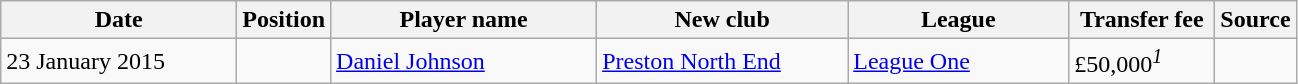<table class="wikitable">
<tr>
<th width=150>Date</th>
<th width=30>Position</th>
<th width=170>Player name</th>
<th width=160>New club</th>
<th width=140>League</th>
<th width=90>Transfer fee</th>
<th width=10>Source</th>
</tr>
<tr>
<td>23 January 2015</td>
<td></td>
<td> <a href='#'>Daniel Johnson</a></td>
<td> <a href='#'>Preston North End</a></td>
<td> <a href='#'>League One</a></td>
<td>£50,000<em><sup>1</sup></em></td>
<td></td>
</tr>
</table>
